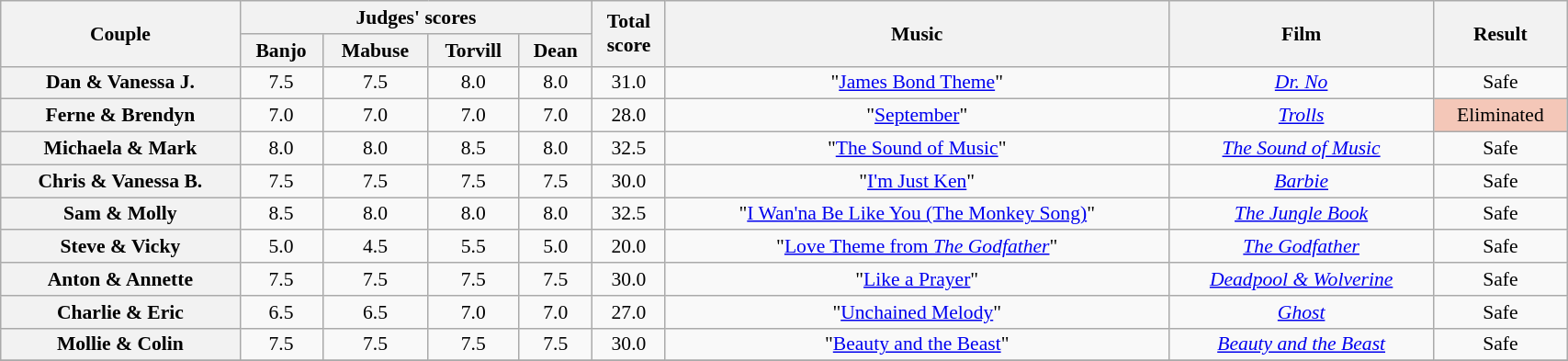<table class="wikitable sortable" style="text-align:center; font-size:90%; width:90%">
<tr>
<th scope="col" rowspan=2>Couple</th>
<th scope="col" colspan=4 class="unsortable">Judges' scores</th>
<th scope="col" rowspan=2>Total<br>score</th>
<th scope="col" rowspan=2 class="unsortable">Music</th>
<th scope="col" rowspan=2 class="unsortable">Film</th>
<th rowspan="2" scope="col" class="unsortable">Result</th>
</tr>
<tr>
<th class="unsortable">Banjo</th>
<th class="unsortable">Mabuse</th>
<th class="unsortable">Torvill</th>
<th class="unsortable">Dean</th>
</tr>
<tr>
<th scope="row">Dan & Vanessa J.</th>
<td>7.5</td>
<td>7.5</td>
<td>8.0</td>
<td>8.0</td>
<td>31.0</td>
<td>"<a href='#'>James Bond Theme</a>"</td>
<td><em><a href='#'>Dr. No</a></em></td>
<td>Safe</td>
</tr>
<tr>
<th scope="row">Ferne & Brendyn</th>
<td>7.0</td>
<td>7.0</td>
<td>7.0</td>
<td>7.0</td>
<td>28.0</td>
<td>"<a href='#'>September</a>"</td>
<td><em><a href='#'>Trolls</a></em></td>
<td bgcolor="f4c7b8">Eliminated</td>
</tr>
<tr>
<th scope="row">Michaela & Mark</th>
<td>8.0</td>
<td>8.0</td>
<td>8.5</td>
<td>8.0</td>
<td>32.5</td>
<td>"<a href='#'>The Sound of Music</a>"</td>
<td><em><a href='#'>The Sound of Music</a></em></td>
<td>Safe</td>
</tr>
<tr>
<th scope="row">Chris & Vanessa B.</th>
<td>7.5</td>
<td>7.5</td>
<td>7.5</td>
<td>7.5</td>
<td>30.0</td>
<td>"<a href='#'>I'm Just Ken</a>"</td>
<td><em><a href='#'>Barbie</a></em></td>
<td>Safe</td>
</tr>
<tr>
<th scope="row">Sam & Molly</th>
<td>8.5</td>
<td>8.0</td>
<td>8.0</td>
<td>8.0</td>
<td>32.5</td>
<td>"<a href='#'>I Wan'na Be Like You (The Monkey Song)</a>"</td>
<td><em><a href='#'>The Jungle Book</a></em></td>
<td>Safe</td>
</tr>
<tr>
<th scope="row">Steve & Vicky</th>
<td>5.0</td>
<td>4.5</td>
<td>5.5</td>
<td>5.0</td>
<td>20.0</td>
<td>"<a href='#'>Love Theme from <em>The Godfather</em></a>"</td>
<td><em><a href='#'>The Godfather</a></em></td>
<td>Safe</td>
</tr>
<tr>
<th scope="row">Anton & Annette</th>
<td>7.5</td>
<td>7.5</td>
<td>7.5</td>
<td>7.5</td>
<td>30.0</td>
<td>"<a href='#'>Like a Prayer</a>"</td>
<td><em><a href='#'>Deadpool & Wolverine</a></em></td>
<td>Safe</td>
</tr>
<tr>
<th scope="row">Charlie & Eric</th>
<td>6.5</td>
<td>6.5</td>
<td>7.0</td>
<td>7.0</td>
<td>27.0</td>
<td>"<a href='#'>Unchained Melody</a>"</td>
<td><em><a href='#'>Ghost</a></em></td>
<td>Safe</td>
</tr>
<tr>
<th scope="row">Mollie & Colin</th>
<td>7.5</td>
<td>7.5</td>
<td>7.5</td>
<td>7.5</td>
<td>30.0</td>
<td>"<a href='#'>Beauty and the Beast</a>"</td>
<td><em><a href='#'>Beauty and the Beast</a></em></td>
<td>Safe</td>
</tr>
<tr>
</tr>
</table>
